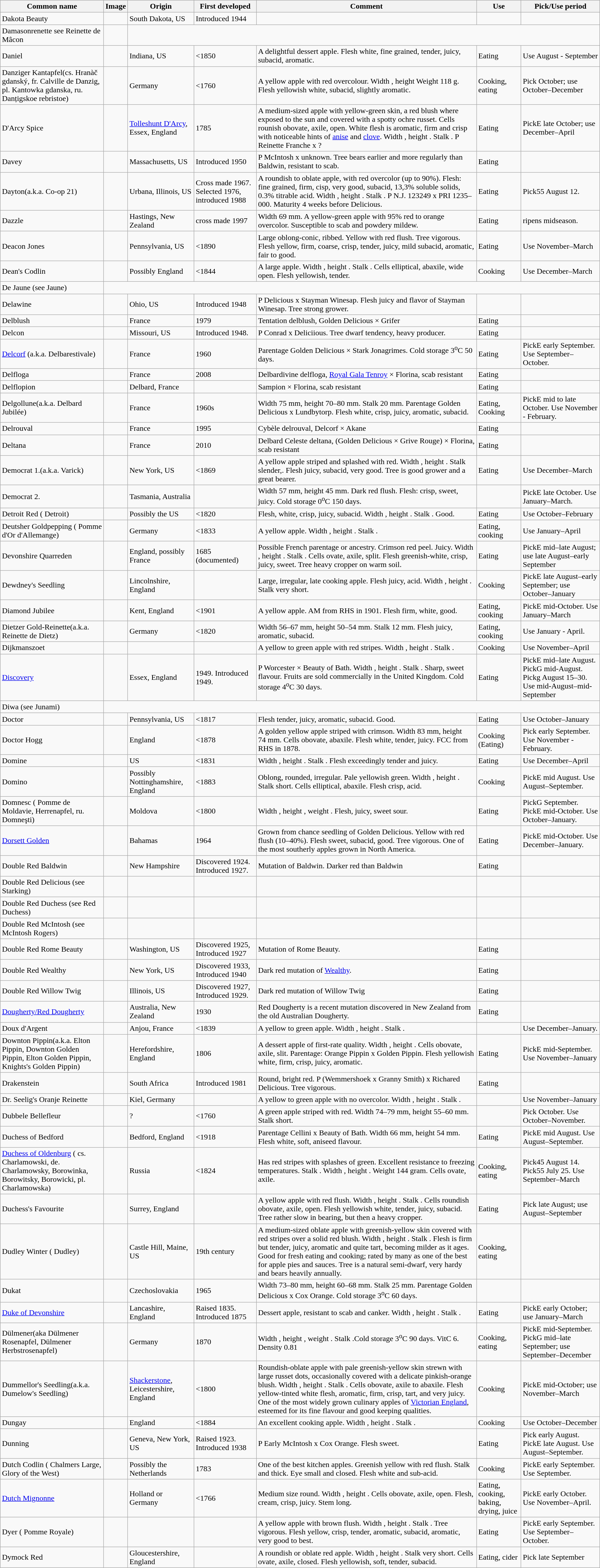<table class="wikitable sortable">
<tr>
<th>Common name</th>
<th>Image</th>
<th>Origin</th>
<th>First developed</th>
<th>Comment</th>
<th>Use</th>
<th>Pick/Use period</th>
</tr>
<tr>
<td>Dakota Beauty</td>
<td></td>
<td>South Dakota, US</td>
<td>Introduced 1944</td>
<td></td>
<td></td>
<td></td>
</tr>
<tr>
<td>Damasonrenette see Reinette de Mâcon</td>
<td></td>
</tr>
<tr>
<td>Daniel</td>
<td></td>
<td>Indiana, US</td>
<td><1850</td>
<td>A delightful dessert apple. Flesh white, fine grained, tender, juicy, subacid, aromatic.</td>
<td>Eating</td>
<td>Use August - September</td>
</tr>
<tr>
<td>Danziger Kantapfel(cs. Hranàč gdanský, fr. Calville de Danzig, pl. Kantowka gdanska, ru. Danțigskoe rebristoe)</td>
<td></td>
<td>Germany</td>
<td><1760</td>
<td>A yellow apple with red overcolour. Width , height  Weight 118 g. Flesh yellowish white, subacid, slightly aromatic.</td>
<td>Cooking, eating</td>
<td>Pick October; use October–December</td>
</tr>
<tr>
<td>D'Arcy Spice </td>
<td></td>
<td><a href='#'>Tolleshunt D'Arcy</a>, Essex, England</td>
<td>1785</td>
<td>A medium-sized apple with yellow-green skin, a red blush where exposed to the sun and covered with a spotty ochre russet. Cells rounish obovate, axile, open. White flesh is aromatic, firm and crisp with noticeable hints of <a href='#'>anise</a> and <a href='#'>clove</a>. Width , height . Stalk . P Reinette Franche x ?</td>
<td>Eating</td>
<td>PickE late October; use December–April</td>
</tr>
<tr>
<td>Davey</td>
<td></td>
<td>Massachusetts, US</td>
<td>Introduced 1950</td>
<td>P McIntosh x unknown. Tree bears earlier and more regularly than Baldwin, resistant to scab.</td>
<td>Eating</td>
<td></td>
</tr>
<tr>
<td>Dayton(a.k.a. Co-op 21)</td>
<td></td>
<td>Urbana, Illinois, US</td>
<td>Cross made 1967. Selected 1976, introduced 1988</td>
<td>A roundish to oblate apple, with red overcolor (up to 90%). Flesh: fine grained, firm, cisp, very good, subacid, 13,3% soluble solids, 0.3% titrable acid. Width , height . Stalk . P N.J. 123249 x PRI 1235–000. Maturity 4 weeks before Delicious.</td>
<td>Eating</td>
<td>Pick55 August 12.</td>
</tr>
<tr>
<td>Dazzle</td>
<td></td>
<td>Hastings, New Zealand</td>
<td>cross made 1997</td>
<td>Width 69 mm. A yellow-green apple with 95% red to orange overcolor. Susceptible to scab and powdery mildew.</td>
<td>Eating</td>
<td>ripens midseason.</td>
</tr>
<tr>
<td>Deacon Jones</td>
<td></td>
<td>Pennsylvania, US</td>
<td><1890</td>
<td>Large oblong-conic, ribbed. Yellow with red flush. Tree vigorous. Flesh yellow, firm, coarse, crisp, tender, juicy, mild subacid, aromatic, fair to good.</td>
<td>Eating</td>
<td>Use November–March</td>
</tr>
<tr>
<td>Dean's Codlin</td>
<td></td>
<td>Possibly England</td>
<td><1844</td>
<td>A large apple. Width , height . Stalk . Cells elliptical, abaxile, wide open. Flesh yellowish, tender.</td>
<td>Cooking</td>
<td>Use December–March</td>
</tr>
<tr>
<td>De Jaune (see Jaune)</td>
</tr>
<tr>
<td>Delawine</td>
<td></td>
<td>Ohio, US</td>
<td>Introduced 1948</td>
<td>P Delicious x Stayman Winesap. Flesh juicy and flavor of Stayman Winesap. Tree strong grower.</td>
<td></td>
<td></td>
</tr>
<tr>
<td>Delblush</td>
<td></td>
<td>France</td>
<td>1979</td>
<td>Tentation delblush, Golden Delicious × Grifer</td>
<td>Eating</td>
<td></td>
</tr>
<tr>
<td>Delcon</td>
<td></td>
<td>Missouri, US</td>
<td>Introduced 1948.</td>
<td>P Conrad x Deliciious. Tree dwarf tendency, heavy producer.</td>
<td>Eating</td>
<td></td>
</tr>
<tr>
<td><a href='#'>Delcorf</a> (a.k.a. Delbarestivale)</td>
<td></td>
<td>France</td>
<td>1960</td>
<td>Parentage Golden Delicious × Stark Jonagrimes. Cold storage 3<sup>o</sup>C 50 days.</td>
<td>Eating</td>
<td>PickE early September. Use September–October.</td>
</tr>
<tr>
<td>Delfloga</td>
<td></td>
<td>France</td>
<td>2008</td>
<td>Delbardivine delfloga, <a href='#'>Royal Gala Tenroy</a> × Florina, scab resistant</td>
<td>Eating</td>
<td></td>
</tr>
<tr>
<td>Delflopion</td>
<td></td>
<td>Delbard, France</td>
<td></td>
<td>Sampion × Florina, scab resistant</td>
<td>Eating</td>
<td></td>
</tr>
<tr>
<td>Delgollune(a.k.a. Delbard Jubilée)</td>
<td></td>
<td>France</td>
<td>1960s</td>
<td>Width 75 mm, height 70–80 mm. Stalk 20 mm. Parentage Golden Delicious x Lundbytorp. Flesh white, crisp, juicy, aromatic, subacid.</td>
<td>Eating, Cooking</td>
<td>PickE mid to late October. Use November - February.</td>
</tr>
<tr>
<td>Delrouval</td>
<td></td>
<td>France</td>
<td>1995</td>
<td>Cybèle delrouval, Delcorf × Akane</td>
<td>Eating</td>
<td></td>
</tr>
<tr>
<td>Deltana</td>
<td></td>
<td>France</td>
<td>2010</td>
<td>Delbard Celeste deltana, (Golden Delicious × Grive Rouge) × Florina, scab resistant</td>
<td>Eating</td>
<td></td>
</tr>
<tr>
<td>Democrat 1.(a.k.a. Varick)</td>
<td></td>
<td>New York, US</td>
<td><1869</td>
<td>A yellow apple striped and splashed with red. Width , height . Stalk slender,. Flesh juicy, subacid, very good. Tree is good grower and a great bearer.</td>
<td>Eating</td>
<td>Use December–March</td>
</tr>
<tr>
<td>Democrat 2.</td>
<td></td>
<td>Tasmania, Australia</td>
<td></td>
<td>Width 57 mm, height 45 mm. Dark red flush. Flesh: crisp, sweet, juicy. Cold storage 0<sup>o</sup>C 150 days.</td>
<td></td>
<td>PickE late October. Use January–March.</td>
</tr>
<tr>
<td>Detroit Red ( Detroit)</td>
<td></td>
<td>Possibly the US</td>
<td><1820</td>
<td>Flesh, white, crisp, juicy, subacid. Width , height . Stalk . Good.</td>
<td>Eating</td>
<td>Use October–February</td>
</tr>
<tr>
<td>Deutsher Goldpepping ( Pomme d'Or d'Allemange)</td>
<td></td>
<td>Germany</td>
<td><1833</td>
<td>A yellow apple. Width , height . Stalk .</td>
<td>Eating, cooking</td>
<td>Use January–April</td>
</tr>
<tr>
<td>Devonshire Quarreden</td>
<td></td>
<td>England, possibly France</td>
<td>1685 (documented)</td>
<td>Possible French parentage or ancestry. Crimson red peel. Juicy. Width , height . Stalk . Cells ovate, axile, split. Flesh greenish-white, crisp, juicy, sweet. Tree heavy cropper on warm soil.</td>
<td>Eating</td>
<td>PickE mid–late August; use late August–early September</td>
</tr>
<tr>
<td>Dewdney's Seedling</td>
<td></td>
<td>Lincolnshire, England</td>
<td></td>
<td>Large, irregular, late cooking apple. Flesh juicy, acid. Width , height . Stalk very short.</td>
<td>Cooking</td>
<td>PickE late August–early September; use October–January</td>
</tr>
<tr>
<td>Diamond Jubilee</td>
<td></td>
<td>Kent, England</td>
<td><1901</td>
<td>A yellow apple. AM from RHS in 1901. Flesh firm, white, good.</td>
<td>Eating, cooking</td>
<td>PickE mid-October. Use January–March</td>
</tr>
<tr>
<td>Dietzer Gold-Reinette(a.k.a. Reinette de Dietz)</td>
<td></td>
<td>Germany</td>
<td><1820</td>
<td>Width 56–67 mm, height 50–54 mm. Stalk 12 mm. Flesh juicy, aromatic, subacid.</td>
<td>Eating, cooking</td>
<td>Use January - April.</td>
</tr>
<tr>
<td>Dijkmanszoet</td>
<td></td>
<td></td>
<td></td>
<td>A yellow to green apple with red stripes. Width , height . Stalk .</td>
<td>Cooking</td>
<td>Use November–April</td>
</tr>
<tr>
<td><a href='#'>Discovery</a> </td>
<td></td>
<td>Essex, England</td>
<td>1949. Introduced 1949.</td>
<td>P Worcester × Beauty of Bath. Width , height . Stalk . Sharp, sweet flavour. Fruits are sold commercially in the United Kingdom. Cold storage 4<sup>o</sup>C 30 days.</td>
<td>Eating</td>
<td>PickE mid–late August. PickG mid-August. Pickg August 15–30. Use mid-August–mid-September</td>
</tr>
<tr>
<td>Diwa (see Junami)</td>
</tr>
<tr>
<td>Doctor</td>
<td></td>
<td>Pennsylvania, US</td>
<td><1817</td>
<td>Flesh tender, juicy, aromatic, subacid. Good.</td>
<td>Eating</td>
<td>Use October–January</td>
</tr>
<tr>
<td>Doctor Hogg</td>
<td></td>
<td>England</td>
<td><1878</td>
<td>A golden yellow apple striped with crimson. Width 83 mm, height 74 mm. Cells obovate, abaxile. Flesh white, tender, juicy. FCC from RHS in 1878.</td>
<td>Cooking (Eating)</td>
<td>Pick early September. Use November - February.</td>
</tr>
<tr>
<td>Domine</td>
<td></td>
<td>US</td>
<td><1831</td>
<td>Width , height . Stalk . Flesh exceedingly tender and juicy.</td>
<td>Eating</td>
<td>Use December–April</td>
</tr>
<tr>
<td>Domino</td>
<td></td>
<td>Possibly Nottinghamshire, England</td>
<td><1883</td>
<td>Oblong, rounded, irregular. Pale yellowish green. Width , height . Stalk short. Cells elliptical, abaxile. Flesh crisp, acid.</td>
<td>Cooking</td>
<td>PickE mid August. Use August–September.</td>
</tr>
<tr>
<td>Domnesc ( Pomme de Moldavie, Herrenapfel, ru. Domneşti)</td>
<td></td>
<td>Moldova</td>
<td><1800</td>
<td>Width , height , weight . Flesh, juicy, sweet sour.</td>
<td>Eating</td>
<td>PickG September. PickE mid-October. Use October–January.</td>
</tr>
<tr>
<td><a href='#'>Dorsett Golden</a></td>
<td></td>
<td>Bahamas</td>
<td>1964</td>
<td>Grown from chance seedling of Golden Delicious. Yellow with red flush (10–40%). Flesh sweet, subacid, good. Tree vigorous. One of the most southerly apples grown in North America.</td>
<td>Eating</td>
<td>PickE mid-October. Use December–January.</td>
</tr>
<tr>
<td>Double Red Baldwin</td>
<td></td>
<td>New Hampshire</td>
<td>Discovered 1924. Introduced 1927.</td>
<td>Mutation of Baldwin. Darker red than Baldwin</td>
<td>Eating</td>
<td></td>
</tr>
<tr>
<td>Double Red Delicious (see Starking)</td>
<td></td>
<td></td>
<td></td>
<td></td>
<td></td>
<td></td>
</tr>
<tr>
<td>Double Red Duchess (see Red Duchess)</td>
<td></td>
<td></td>
<td></td>
<td></td>
<td></td>
<td></td>
</tr>
<tr>
<td>Double Red McIntosh (see McIntosh Rogers)</td>
<td></td>
<td></td>
<td></td>
<td></td>
<td></td>
<td></td>
</tr>
<tr>
<td>Double Red Rome Beauty</td>
<td></td>
<td>Washington, US</td>
<td>Discovered 1925, Introduced 1927</td>
<td>Mutation of Rome Beauty.</td>
<td>Eating</td>
<td></td>
</tr>
<tr>
<td>Double Red Wealthy</td>
<td></td>
<td>New York, US</td>
<td>Discovered 1933, Introduced 1940</td>
<td>Dark red mutation of <a href='#'>Wealthy</a>.</td>
<td>Eating</td>
<td></td>
</tr>
<tr>
<td>Double Red Willow Twig</td>
<td></td>
<td>Illinois, US</td>
<td>Discovered 1927, Introduced 1929.</td>
<td>Dark red mutation of Willow Twig</td>
<td>Eating</td>
<td></td>
</tr>
<tr>
<td><a href='#'>Dougherty/Red Dougherty</a></td>
<td></td>
<td>Australia, New Zealand</td>
<td>1930</td>
<td>Red Dougherty is a recent mutation discovered in New Zealand from the old Australian Dougherty.</td>
<td>Eating</td>
<td></td>
</tr>
<tr>
<td>Doux d'Argent</td>
<td></td>
<td>Anjou, France</td>
<td><1839</td>
<td>A yellow to green apple. Width , height . Stalk .</td>
<td></td>
<td>Use December–January.</td>
</tr>
<tr>
<td>Downton Pippin(a.k.a. Elton Pippin, Downton Golden Pippin, Elton Golden Pippin, Knights's Golden Pippin)</td>
<td></td>
<td>Herefordshire, England</td>
<td>1806</td>
<td>A dessert apple of first-rate quality. Width , height . Cells obovate, axile, slit.  Parentage: Orange Pippin x Golden Pippin. Flesh yellowish white, firm, crisp, juicy, aromatic.</td>
<td>Eating</td>
<td>PickE mid-September. Use November–January</td>
</tr>
<tr>
<td>Drakenstein</td>
<td></td>
<td>South Africa</td>
<td>Introduced 1981</td>
<td>Round, bright red. P (Wemmershoek x Granny Smith) x Richared Delicious. Tree vigorous.</td>
<td>Eating</td>
<td></td>
</tr>
<tr>
<td>Dr. Seelig's Oranje Reinette</td>
<td></td>
<td>Kiel, Germany</td>
<td></td>
<td>A yellow to green apple with no overcolor. Width , height . Stalk .</td>
<td></td>
<td>Use November–January</td>
</tr>
<tr>
<td>Dubbele Bellefleur</td>
<td></td>
<td>?</td>
<td><1760</td>
<td>A green apple striped with red. Width 74–79 mm, height 55–60 mm. Stalk short.</td>
<td></td>
<td>Pick October. Use October–November.</td>
</tr>
<tr>
<td>Duchess of Bedford</td>
<td></td>
<td>Bedford, England</td>
<td><1918</td>
<td>Parentage Cellini x Beauty of Bath. Width 66 mm, height 54 mm. Flesh white, soft, aniseed flavour.</td>
<td>Eating</td>
<td>PickE mid August. Use August–September.</td>
</tr>
<tr>
<td><a href='#'>Duchess of Oldenburg</a> ( cs. Charlamowski, de. Charlamowsky,  Borowinka, Borowitsky, Borowicki, pl. Charlamowska)</td>
<td></td>
<td>Russia</td>
<td><1824</td>
<td>Has red stripes with splashes of green. Excellent resistance to freezing temperatures. Stalk . Width , height . Weight 144 gram. Cells ovate, axile.</td>
<td>Cooking, eating</td>
<td>Pick45 August 14. Pick55 July 25. Use September–March</td>
</tr>
<tr>
<td>Duchess's Favourite</td>
<td></td>
<td>Surrey, England</td>
<td></td>
<td>A yellow apple with red flush. Width , height . Stalk . Cells roundish obovate, axile, open. Flesh yellowish white, tender, juicy, subacid. Tree rather slow in bearing, but then a heavy cropper.</td>
<td>Eating</td>
<td>Pick late August; use August–September</td>
</tr>
<tr>
<td>Dudley Winter ( Dudley)</td>
<td></td>
<td>Castle Hill, Maine, US</td>
<td>19th century</td>
<td>A medium-sized oblate apple with greenish-yellow skin covered with red stripes over a solid red blush. Width , height . Stalk . Flesh is firm but tender, juicy, aromatic and quite tart, becoming milder as it ages. Good for fresh eating and cooking; rated by many as one of the best for apple pies and sauces. Tree is a natural semi-dwarf, very hardy and bears heavily annually.</td>
<td>Cooking, eating</td>
<td></td>
</tr>
<tr>
<td>Dukat</td>
<td></td>
<td>Czechoslovakia</td>
<td>1965</td>
<td>Width 73–80 mm, height 60–68 mm. Stalk 25 mm. Parentage Golden Delicious x Cox Orange. Cold storage 3<sup>o</sup>C 60 days.</td>
<td></td>
<td></td>
</tr>
<tr>
<td><a href='#'>Duke of Devonshire</a></td>
<td></td>
<td>Lancashire, England</td>
<td>Raised 1835. Introduced 1875</td>
<td>Dessert apple, resistant to scab and canker. Width , height . Stalk .</td>
<td>Eating</td>
<td>PickE early October; use January–March</td>
</tr>
<tr>
<td>Dülmener(aka Dülmener Rosenapfel, Dülmener Herbstrosenapfel)</td>
<td></td>
<td>Germany</td>
<td>1870</td>
<td>Width , height , weight . Stalk .Cold storage 3<sup>o</sup>C 90 days. VitC 6. Density 0.81</td>
<td>Cooking, eating</td>
<td>PickE mid-September. PickG mid–late September; use September–December</td>
</tr>
<tr>
<td>Dummellor's Seedling(a.k.a. Dumelow's Seedling) </td>
<td></td>
<td><a href='#'>Shackerstone</a>, Leicestershire, England</td>
<td><1800</td>
<td>Roundish-oblate apple with pale greenish-yellow skin strewn with large russet dots, occasionally covered with a delicate pinkish-orange blush. Width , height . Stalk . Cells obovate, axile to abaxile. Flesh yellow-tinted white flesh, aromatic, firm, crisp, tart, and very juicy. One of the most widely grown culinary apples of <a href='#'>Victorian England</a>, esteemed for its fine flavour and good keeping qualities.</td>
<td>Cooking</td>
<td>PickE mid-October; use November–March</td>
</tr>
<tr>
<td>Dungay</td>
<td></td>
<td>England</td>
<td><1884</td>
<td>An excellent cooking apple. Width , height . Stalk .</td>
<td>Cooking</td>
<td>Use October–December</td>
</tr>
<tr>
<td>Dunning</td>
<td></td>
<td>Geneva, New York, US</td>
<td>Raised 1923. Introduced 1938</td>
<td>P Early McIntosh x Cox Orange. Flesh sweet.</td>
<td>Eating</td>
<td>Pick early August. PickE late August. Use August–September.</td>
</tr>
<tr>
<td>Dutch Codlin ( Chalmers Large, Glory of the West)</td>
<td></td>
<td>Possibly the Netherlands</td>
<td>1783</td>
<td>One of the best kitchen apples. Greenish yellow with red flush. Stalk  and thick. Eye small and closed. Flesh white and sub-acid.</td>
<td>Cooking</td>
<td>PickE early September. Use September.</td>
</tr>
<tr>
<td><a href='#'>Dutch Mignonne</a></td>
<td></td>
<td>Holland or Germany</td>
<td><1766</td>
<td>Medium size round. Width , height . Cells obovate, axile, open. Flesh, cream, crisp, juicy. Stem long.</td>
<td>Eating, cooking, baking, drying, juice</td>
<td>PickE early October. Use November–April.</td>
</tr>
<tr>
<td>Dyer ( Pomme Royale)</td>
<td></td>
<td></td>
<td></td>
<td>A yellow apple with brown flush. Width , height . Stalk . Tree vigorous. Flesh yellow, crisp, tender, aromatic, subacid, aromatic, very good to best.</td>
<td>Eating</td>
<td>PickE early September. Use September–October.</td>
</tr>
<tr>
<td>Dymock Red</td>
<td></td>
<td>Gloucestershire, England</td>
<td></td>
<td>A roundish or oblate red apple. Width , height . Stalk very short. Cells ovate, axile, closed. Flesh yellowish, soft, tender, subacid.</td>
<td>Eating, cider</td>
<td>Pick late September</td>
</tr>
</table>
